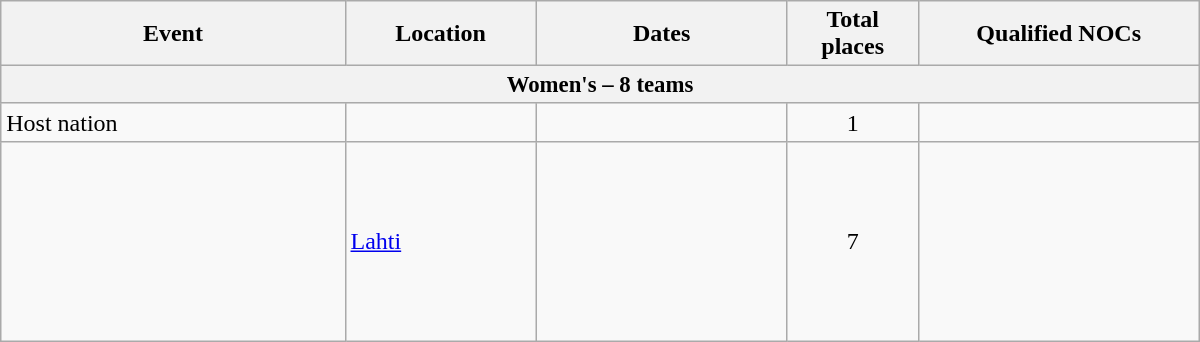<table class="wikitable" width=800>
<tr>
<th>Event</th>
<th width=120>Location</th>
<th width=160>Dates</th>
<th width=80>Total places</th>
<th width=180>Qualified NOCs</th>
</tr>
<tr style="font-size:95%;">
<th colspan=5>Women's – 8 teams</th>
</tr>
<tr>
<td>Host nation</td>
<td></td>
<td></td>
<td align="center">1</td>
<td></td>
</tr>
<tr>
<td></td>
<td> <a href='#'>Lahti</a></td>
<td align="center"></td>
<td align="center">7</td>
<td><br><br><br><br><s></s><br><br><br></td>
</tr>
</table>
